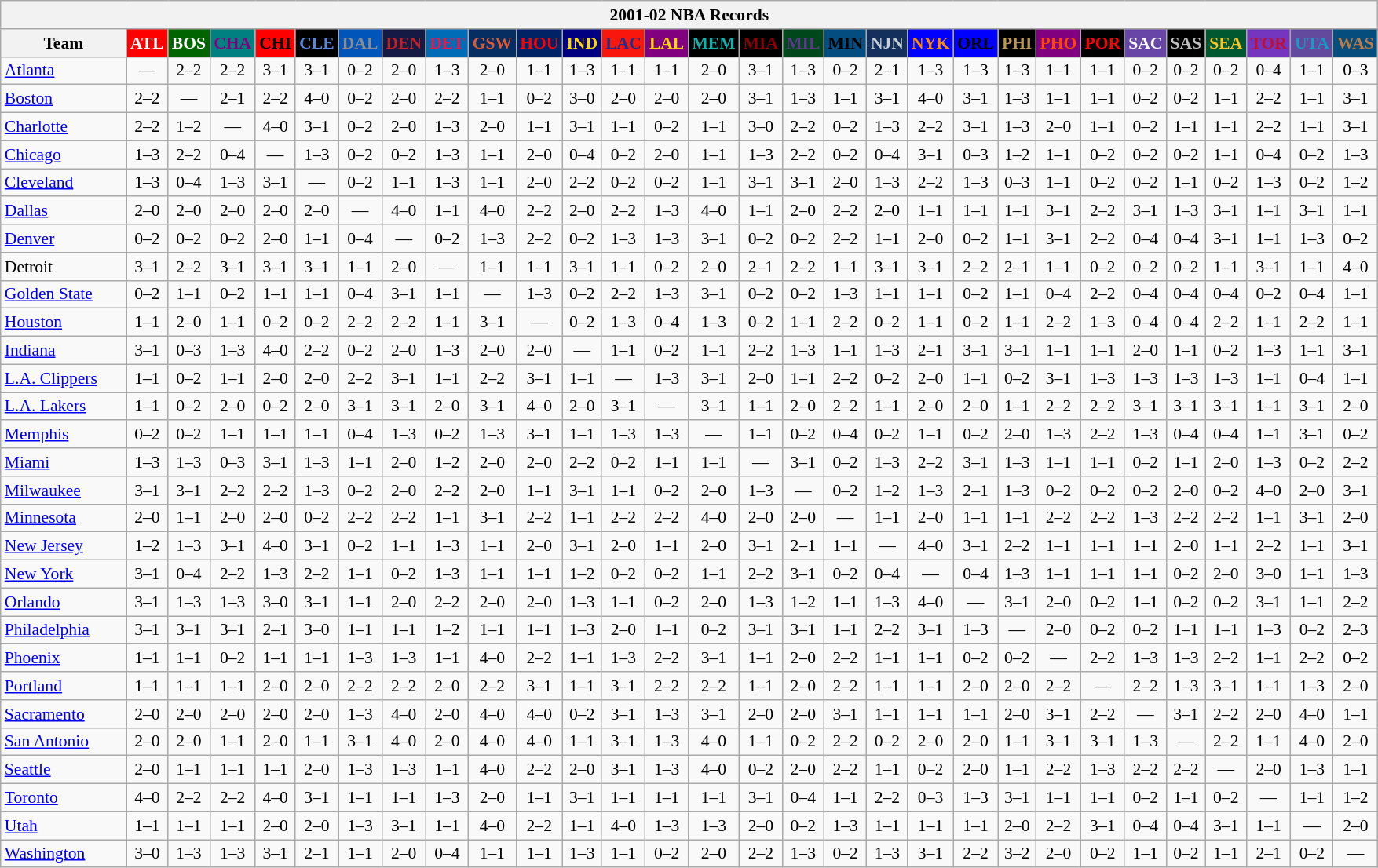<table class="wikitable" style="font-size:90%; text-align:center;">
<tr>
<th colspan=30>2001-02 NBA Records</th>
</tr>
<tr>
<th width=100>Team</th>
<th style="background:#FF0000;color:#FFFFFF;width=35">ATL</th>
<th style="background:#006400;color:#FFFFFF;width=35">BOS</th>
<th style="background:#008080;color:#800080;width=35">CHA</th>
<th style="background:#FF0000;color:#000000;width=35">CHI</th>
<th style="background:#000000;color:#5787DC;width=35">CLE</th>
<th style="background:#0055BA;color:#898D8F;width=35">DAL</th>
<th style="background:#141A44;color:#BC2224;width=35">DEN</th>
<th style="background:#006BB7;color:#ED164B;width=35">DET</th>
<th style="background:#072E63;color:#DC5A34;width=35">GSW</th>
<th style="background:#002366;color:#FF0000;width=35">HOU</th>
<th style="background:#000080;color:#FFD700;width=35">IND</th>
<th style="background:#F9160D;color:#1A2E8B;width=35">LAC</th>
<th style="background:#800080;color:#FFD700;width=35">LAL</th>
<th style="background:#000000;color:#0CB2AC;width=35">MEM</th>
<th style="background:#000000;color:#8B0000;width=35">MIA</th>
<th style="background:#00471B;color:#5C378A;width=35">MIL</th>
<th style="background:#044D80;color:#000000;width=35">MIN</th>
<th style="background:#12305B;color:#C4CED4;width=35">NJN</th>
<th style="background:#0000FF;color:#FF8C00;width=35">NYK</th>
<th style="background:#0000FF;color:#000000;width=35">ORL</th>
<th style="background:#000000;color:#BB9754;width=35">PHI</th>
<th style="background:#800080;color:#FF4500;width=35">PHO</th>
<th style="background:#000000;color:#FF0000;width=35">POR</th>
<th style="background:#6846A8;color:#FFFFFF;width=35">SAC</th>
<th style="background:#000000;color:#C0C0C0;width=35">SAS</th>
<th style="background:#005831;color:#FFC322;width=35">SEA</th>
<th style="background:#7436BF;color:#BE0F34;width=35">TOR</th>
<th style="background:#644A9C;color:#149BC7;width=35">UTA</th>
<th style="background:#044D7D;color:#BC7A44;width=35">WAS</th>
</tr>
<tr>
<td style="text-align:left;"><a href='#'>Atlanta</a></td>
<td>—</td>
<td>2–2</td>
<td>2–2</td>
<td>3–1</td>
<td>3–1</td>
<td>0–2</td>
<td>2–0</td>
<td>1–3</td>
<td>2–0</td>
<td>1–1</td>
<td>1–3</td>
<td>1–1</td>
<td>1–1</td>
<td>2–0</td>
<td>3–1</td>
<td>1–3</td>
<td>0–2</td>
<td>2–1</td>
<td>1–3</td>
<td>1–3</td>
<td>1–3</td>
<td>1–1</td>
<td>1–1</td>
<td>0–2</td>
<td>0–2</td>
<td>0–2</td>
<td>0–4</td>
<td>1–1</td>
<td>0–3</td>
</tr>
<tr>
<td style="text-align:left;"><a href='#'>Boston</a></td>
<td>2–2</td>
<td>—</td>
<td>2–1</td>
<td>2–2</td>
<td>4–0</td>
<td>0–2</td>
<td>2–0</td>
<td>2–2</td>
<td>1–1</td>
<td>0–2</td>
<td>3–0</td>
<td>2–0</td>
<td>2–0</td>
<td>2–0</td>
<td>3–1</td>
<td>1–3</td>
<td>1–1</td>
<td>3–1</td>
<td>4–0</td>
<td>3–1</td>
<td>1–3</td>
<td>1–1</td>
<td>1–1</td>
<td>0–2</td>
<td>0–2</td>
<td>1–1</td>
<td>2–2</td>
<td>1–1</td>
<td>3–1</td>
</tr>
<tr>
<td style="text-align:left;"><a href='#'>Charlotte</a></td>
<td>2–2</td>
<td>1–2</td>
<td>—</td>
<td>4–0</td>
<td>3–1</td>
<td>0–2</td>
<td>2–0</td>
<td>1–3</td>
<td>2–0</td>
<td>1–1</td>
<td>3–1</td>
<td>1–1</td>
<td>0–2</td>
<td>1–1</td>
<td>3–0</td>
<td>2–2</td>
<td>0–2</td>
<td>1–3</td>
<td>2–2</td>
<td>3–1</td>
<td>1–3</td>
<td>2–0</td>
<td>1–1</td>
<td>0–2</td>
<td>1–1</td>
<td>1–1</td>
<td>2–2</td>
<td>1–1</td>
<td>3–1</td>
</tr>
<tr>
<td style="text-align:left;"><a href='#'>Chicago</a></td>
<td>1–3</td>
<td>2–2</td>
<td>0–4</td>
<td>—</td>
<td>1–3</td>
<td>0–2</td>
<td>0–2</td>
<td>1–3</td>
<td>1–1</td>
<td>2–0</td>
<td>0–4</td>
<td>0–2</td>
<td>2–0</td>
<td>1–1</td>
<td>1–3</td>
<td>2–2</td>
<td>0–2</td>
<td>0–4</td>
<td>3–1</td>
<td>0–3</td>
<td>1–2</td>
<td>1–1</td>
<td>0–2</td>
<td>0–2</td>
<td>0–2</td>
<td>1–1</td>
<td>0–4</td>
<td>0–2</td>
<td>1–3</td>
</tr>
<tr>
<td style="text-align:left;"><a href='#'>Cleveland</a></td>
<td>1–3</td>
<td>0–4</td>
<td>1–3</td>
<td>3–1</td>
<td>—</td>
<td>0–2</td>
<td>1–1</td>
<td>1–3</td>
<td>1–1</td>
<td>2–0</td>
<td>2–2</td>
<td>0–2</td>
<td>0–2</td>
<td>1–1</td>
<td>3–1</td>
<td>3–1</td>
<td>2–0</td>
<td>1–3</td>
<td>2–2</td>
<td>1–3</td>
<td>0–3</td>
<td>1–1</td>
<td>0–2</td>
<td>0–2</td>
<td>1–1</td>
<td>0–2</td>
<td>1–3</td>
<td>0–2</td>
<td>1–2</td>
</tr>
<tr>
<td style="text-align:left;"><a href='#'>Dallas</a></td>
<td>2–0</td>
<td>2–0</td>
<td>2–0</td>
<td>2–0</td>
<td>2–0</td>
<td>—</td>
<td>4–0</td>
<td>1–1</td>
<td>4–0</td>
<td>2–2</td>
<td>2–0</td>
<td>2–2</td>
<td>1–3</td>
<td>4–0</td>
<td>1–1</td>
<td>2–0</td>
<td>2–2</td>
<td>2–0</td>
<td>1–1</td>
<td>1–1</td>
<td>1–1</td>
<td>3–1</td>
<td>2–2</td>
<td>3–1</td>
<td>1–3</td>
<td>3–1</td>
<td>1–1</td>
<td>3–1</td>
<td>1–1</td>
</tr>
<tr>
<td style="text-align:left;"><a href='#'>Denver</a></td>
<td>0–2</td>
<td>0–2</td>
<td>0–2</td>
<td>2–0</td>
<td>1–1</td>
<td>0–4</td>
<td>—</td>
<td>0–2</td>
<td>1–3</td>
<td>2–2</td>
<td>0–2</td>
<td>1–3</td>
<td>1–3</td>
<td>3–1</td>
<td>0–2</td>
<td>0–2</td>
<td>2–2</td>
<td>1–1</td>
<td>2–0</td>
<td>0–2</td>
<td>1–1</td>
<td>3–1</td>
<td>2–2</td>
<td>0–4</td>
<td>0–4</td>
<td>3–1</td>
<td>1–1</td>
<td>1–3</td>
<td>0–2</td>
</tr>
<tr>
<td style="text-align:left;">Detroit</td>
<td>3–1</td>
<td>2–2</td>
<td>3–1</td>
<td>3–1</td>
<td>3–1</td>
<td>1–1</td>
<td>2–0</td>
<td>—</td>
<td>1–1</td>
<td>1–1</td>
<td>3–1</td>
<td>1–1</td>
<td>0–2</td>
<td>2–0</td>
<td>2–1</td>
<td>2–2</td>
<td>1–1</td>
<td>3–1</td>
<td>3–1</td>
<td>2–2</td>
<td>2–1</td>
<td>1–1</td>
<td>0–2</td>
<td>0–2</td>
<td>0–2</td>
<td>1–1</td>
<td>3–1</td>
<td>1–1</td>
<td>4–0</td>
</tr>
<tr>
<td style="text-align:left;"><a href='#'>Golden State</a></td>
<td>0–2</td>
<td>1–1</td>
<td>0–2</td>
<td>1–1</td>
<td>1–1</td>
<td>0–4</td>
<td>3–1</td>
<td>1–1</td>
<td>—</td>
<td>1–3</td>
<td>0–2</td>
<td>2–2</td>
<td>1–3</td>
<td>3–1</td>
<td>0–2</td>
<td>0–2</td>
<td>1–3</td>
<td>1–1</td>
<td>1–1</td>
<td>0–2</td>
<td>1–1</td>
<td>0–4</td>
<td>2–2</td>
<td>0–4</td>
<td>0–4</td>
<td>0–4</td>
<td>0–2</td>
<td>0–4</td>
<td>1–1</td>
</tr>
<tr>
<td style="text-align:left;"><a href='#'>Houston</a></td>
<td>1–1</td>
<td>2–0</td>
<td>1–1</td>
<td>0–2</td>
<td>0–2</td>
<td>2–2</td>
<td>2–2</td>
<td>1–1</td>
<td>3–1</td>
<td>—</td>
<td>0–2</td>
<td>1–3</td>
<td>0–4</td>
<td>1–3</td>
<td>0–2</td>
<td>1–1</td>
<td>2–2</td>
<td>0–2</td>
<td>1–1</td>
<td>0–2</td>
<td>1–1</td>
<td>2–2</td>
<td>1–3</td>
<td>0–4</td>
<td>0–4</td>
<td>2–2</td>
<td>1–1</td>
<td>2–2</td>
<td>1–1</td>
</tr>
<tr>
<td style="text-align:left;"><a href='#'>Indiana</a></td>
<td>3–1</td>
<td>0–3</td>
<td>1–3</td>
<td>4–0</td>
<td>2–2</td>
<td>0–2</td>
<td>2–0</td>
<td>1–3</td>
<td>2–0</td>
<td>2–0</td>
<td>—</td>
<td>1–1</td>
<td>0–2</td>
<td>1–1</td>
<td>2–2</td>
<td>1–3</td>
<td>1–1</td>
<td>1–3</td>
<td>2–1</td>
<td>3–1</td>
<td>3–1</td>
<td>1–1</td>
<td>1–1</td>
<td>2–0</td>
<td>1–1</td>
<td>0–2</td>
<td>1–3</td>
<td>1–1</td>
<td>3–1</td>
</tr>
<tr>
<td style="text-align:left;"><a href='#'>L.A. Clippers</a></td>
<td>1–1</td>
<td>0–2</td>
<td>1–1</td>
<td>2–0</td>
<td>2–0</td>
<td>2–2</td>
<td>3–1</td>
<td>1–1</td>
<td>2–2</td>
<td>3–1</td>
<td>1–1</td>
<td>—</td>
<td>1–3</td>
<td>3–1</td>
<td>2–0</td>
<td>1–1</td>
<td>2–2</td>
<td>0–2</td>
<td>2–0</td>
<td>1–1</td>
<td>0–2</td>
<td>3–1</td>
<td>1–3</td>
<td>1–3</td>
<td>1–3</td>
<td>1–3</td>
<td>1–1</td>
<td>0–4</td>
<td>1–1</td>
</tr>
<tr>
<td style="text-align:left;"><a href='#'>L.A. Lakers</a></td>
<td>1–1</td>
<td>0–2</td>
<td>2–0</td>
<td>0–2</td>
<td>2–0</td>
<td>3–1</td>
<td>3–1</td>
<td>2–0</td>
<td>3–1</td>
<td>4–0</td>
<td>2–0</td>
<td>3–1</td>
<td>—</td>
<td>3–1</td>
<td>1–1</td>
<td>2–0</td>
<td>2–2</td>
<td>1–1</td>
<td>2–0</td>
<td>2–0</td>
<td>1–1</td>
<td>2–2</td>
<td>2–2</td>
<td>3–1</td>
<td>3–1</td>
<td>3–1</td>
<td>1–1</td>
<td>3–1</td>
<td>2–0</td>
</tr>
<tr>
<td style="text-align:left;"><a href='#'>Memphis</a></td>
<td>0–2</td>
<td>0–2</td>
<td>1–1</td>
<td>1–1</td>
<td>1–1</td>
<td>0–4</td>
<td>1–3</td>
<td>0–2</td>
<td>1–3</td>
<td>3–1</td>
<td>1–1</td>
<td>1–3</td>
<td>1–3</td>
<td>—</td>
<td>1–1</td>
<td>0–2</td>
<td>0–4</td>
<td>0–2</td>
<td>1–1</td>
<td>0–2</td>
<td>2–0</td>
<td>1–3</td>
<td>2–2</td>
<td>1–3</td>
<td>0–4</td>
<td>0–4</td>
<td>1–1</td>
<td>3–1</td>
<td>0–2</td>
</tr>
<tr>
<td style="text-align:left;"><a href='#'>Miami</a></td>
<td>1–3</td>
<td>1–3</td>
<td>0–3</td>
<td>3–1</td>
<td>1–3</td>
<td>1–1</td>
<td>2–0</td>
<td>1–2</td>
<td>2–0</td>
<td>2–0</td>
<td>2–2</td>
<td>0–2</td>
<td>1–1</td>
<td>1–1</td>
<td>—</td>
<td>3–1</td>
<td>0–2</td>
<td>1–3</td>
<td>2–2</td>
<td>3–1</td>
<td>1–3</td>
<td>1–1</td>
<td>1–1</td>
<td>0–2</td>
<td>1–1</td>
<td>2–0</td>
<td>1–3</td>
<td>0–2</td>
<td>2–2</td>
</tr>
<tr>
<td style="text-align:left;"><a href='#'>Milwaukee</a></td>
<td>3–1</td>
<td>3–1</td>
<td>2–2</td>
<td>2–2</td>
<td>1–3</td>
<td>0–2</td>
<td>2–0</td>
<td>2–2</td>
<td>2–0</td>
<td>1–1</td>
<td>3–1</td>
<td>1–1</td>
<td>0–2</td>
<td>2–0</td>
<td>1–3</td>
<td>—</td>
<td>0–2</td>
<td>1–2</td>
<td>1–3</td>
<td>2–1</td>
<td>1–3</td>
<td>0–2</td>
<td>0–2</td>
<td>0–2</td>
<td>2–0</td>
<td>0–2</td>
<td>4–0</td>
<td>2–0</td>
<td>3–1</td>
</tr>
<tr>
<td style="text-align:left;"><a href='#'>Minnesota</a></td>
<td>2–0</td>
<td>1–1</td>
<td>2–0</td>
<td>2–0</td>
<td>0–2</td>
<td>2–2</td>
<td>2–2</td>
<td>1–1</td>
<td>3–1</td>
<td>2–2</td>
<td>1–1</td>
<td>2–2</td>
<td>2–2</td>
<td>4–0</td>
<td>2–0</td>
<td>2–0</td>
<td>—</td>
<td>1–1</td>
<td>2–0</td>
<td>1–1</td>
<td>1–1</td>
<td>2–2</td>
<td>2–2</td>
<td>1–3</td>
<td>2–2</td>
<td>2–2</td>
<td>1–1</td>
<td>3–1</td>
<td>2–0</td>
</tr>
<tr>
<td style="text-align:left;"><a href='#'>New Jersey</a></td>
<td>1–2</td>
<td>1–3</td>
<td>3–1</td>
<td>4–0</td>
<td>3–1</td>
<td>0–2</td>
<td>1–1</td>
<td>1–3</td>
<td>1–1</td>
<td>2–0</td>
<td>3–1</td>
<td>2–0</td>
<td>1–1</td>
<td>2–0</td>
<td>3–1</td>
<td>2–1</td>
<td>1–1</td>
<td>—</td>
<td>4–0</td>
<td>3–1</td>
<td>2–2</td>
<td>1–1</td>
<td>1–1</td>
<td>1–1</td>
<td>2–0</td>
<td>1–1</td>
<td>2–2</td>
<td>1–1</td>
<td>3–1</td>
</tr>
<tr>
<td style="text-align:left;"><a href='#'>New York</a></td>
<td>3–1</td>
<td>0–4</td>
<td>2–2</td>
<td>1–3</td>
<td>2–2</td>
<td>1–1</td>
<td>0–2</td>
<td>1–3</td>
<td>1–1</td>
<td>1–1</td>
<td>1–2</td>
<td>0–2</td>
<td>0–2</td>
<td>1–1</td>
<td>2–2</td>
<td>3–1</td>
<td>0–2</td>
<td>0–4</td>
<td>—</td>
<td>0–4</td>
<td>1–3</td>
<td>1–1</td>
<td>1–1</td>
<td>1–1</td>
<td>0–2</td>
<td>2–0</td>
<td>3–0</td>
<td>1–1</td>
<td>1–3</td>
</tr>
<tr>
<td style="text-align:left;"><a href='#'>Orlando</a></td>
<td>3–1</td>
<td>1–3</td>
<td>1–3</td>
<td>3–0</td>
<td>3–1</td>
<td>1–1</td>
<td>2–0</td>
<td>2–2</td>
<td>2–0</td>
<td>2–0</td>
<td>1–3</td>
<td>1–1</td>
<td>0–2</td>
<td>2–0</td>
<td>1–3</td>
<td>1–2</td>
<td>1–1</td>
<td>1–3</td>
<td>4–0</td>
<td>—</td>
<td>3–1</td>
<td>2–0</td>
<td>0–2</td>
<td>1–1</td>
<td>0–2</td>
<td>0–2</td>
<td>3–1</td>
<td>1–1</td>
<td>2–2</td>
</tr>
<tr>
<td style="text-align:left;"><a href='#'>Philadelphia</a></td>
<td>3–1</td>
<td>3–1</td>
<td>3–1</td>
<td>2–1</td>
<td>3–0</td>
<td>1–1</td>
<td>1–1</td>
<td>1–2</td>
<td>1–1</td>
<td>1–1</td>
<td>1–3</td>
<td>2–0</td>
<td>1–1</td>
<td>0–2</td>
<td>3–1</td>
<td>3–1</td>
<td>1–1</td>
<td>2–2</td>
<td>3–1</td>
<td>1–3</td>
<td>—</td>
<td>2–0</td>
<td>0–2</td>
<td>0–2</td>
<td>1–1</td>
<td>1–1</td>
<td>1–3</td>
<td>0–2</td>
<td>2–3</td>
</tr>
<tr>
<td style="text-align:left;"><a href='#'>Phoenix</a></td>
<td>1–1</td>
<td>1–1</td>
<td>0–2</td>
<td>1–1</td>
<td>1–1</td>
<td>1–3</td>
<td>1–3</td>
<td>1–1</td>
<td>4–0</td>
<td>2–2</td>
<td>1–1</td>
<td>1–3</td>
<td>2–2</td>
<td>3–1</td>
<td>1–1</td>
<td>2–0</td>
<td>2–2</td>
<td>1–1</td>
<td>1–1</td>
<td>0–2</td>
<td>0–2</td>
<td>—</td>
<td>2–2</td>
<td>1–3</td>
<td>1–3</td>
<td>2–2</td>
<td>1–1</td>
<td>2–2</td>
<td>0–2</td>
</tr>
<tr>
<td style="text-align:left;"><a href='#'>Portland</a></td>
<td>1–1</td>
<td>1–1</td>
<td>1–1</td>
<td>2–0</td>
<td>2–0</td>
<td>2–2</td>
<td>2–2</td>
<td>2–0</td>
<td>2–2</td>
<td>3–1</td>
<td>1–1</td>
<td>3–1</td>
<td>2–2</td>
<td>2–2</td>
<td>1–1</td>
<td>2–0</td>
<td>2–2</td>
<td>1–1</td>
<td>1–1</td>
<td>2–0</td>
<td>2–0</td>
<td>2–2</td>
<td>—</td>
<td>2–2</td>
<td>1–3</td>
<td>3–1</td>
<td>1–1</td>
<td>1–3</td>
<td>2–0</td>
</tr>
<tr>
<td style="text-align:left;"><a href='#'>Sacramento</a></td>
<td>2–0</td>
<td>2–0</td>
<td>2–0</td>
<td>2–0</td>
<td>2–0</td>
<td>1–3</td>
<td>4–0</td>
<td>2–0</td>
<td>4–0</td>
<td>4–0</td>
<td>0–2</td>
<td>3–1</td>
<td>1–3</td>
<td>3–1</td>
<td>2–0</td>
<td>2–0</td>
<td>3–1</td>
<td>1–1</td>
<td>1–1</td>
<td>1–1</td>
<td>2–0</td>
<td>3–1</td>
<td>2–2</td>
<td>—</td>
<td>3–1</td>
<td>2–2</td>
<td>2–0</td>
<td>4–0</td>
<td>1–1</td>
</tr>
<tr>
<td style="text-align:left;"><a href='#'>San Antonio</a></td>
<td>2–0</td>
<td>2–0</td>
<td>1–1</td>
<td>2–0</td>
<td>1–1</td>
<td>3–1</td>
<td>4–0</td>
<td>2–0</td>
<td>4–0</td>
<td>4–0</td>
<td>1–1</td>
<td>3–1</td>
<td>1–3</td>
<td>4–0</td>
<td>1–1</td>
<td>0–2</td>
<td>2–2</td>
<td>0–2</td>
<td>2–0</td>
<td>2–0</td>
<td>1–1</td>
<td>3–1</td>
<td>3–1</td>
<td>1–3</td>
<td>—</td>
<td>2–2</td>
<td>1–1</td>
<td>4–0</td>
<td>2–0</td>
</tr>
<tr>
<td style="text-align:left;"><a href='#'>Seattle</a></td>
<td>2–0</td>
<td>1–1</td>
<td>1–1</td>
<td>1–1</td>
<td>2–0</td>
<td>1–3</td>
<td>1–3</td>
<td>1–1</td>
<td>4–0</td>
<td>2–2</td>
<td>2–0</td>
<td>3–1</td>
<td>1–3</td>
<td>4–0</td>
<td>0–2</td>
<td>2–0</td>
<td>2–2</td>
<td>1–1</td>
<td>0–2</td>
<td>2–0</td>
<td>1–1</td>
<td>2–2</td>
<td>1–3</td>
<td>2–2</td>
<td>2–2</td>
<td>—</td>
<td>2–0</td>
<td>1–3</td>
<td>1–1</td>
</tr>
<tr>
<td style="text-align:left;"><a href='#'>Toronto</a></td>
<td>4–0</td>
<td>2–2</td>
<td>2–2</td>
<td>4–0</td>
<td>3–1</td>
<td>1–1</td>
<td>1–1</td>
<td>1–3</td>
<td>2–0</td>
<td>1–1</td>
<td>3–1</td>
<td>1–1</td>
<td>1–1</td>
<td>1–1</td>
<td>3–1</td>
<td>0–4</td>
<td>1–1</td>
<td>2–2</td>
<td>0–3</td>
<td>1–3</td>
<td>3–1</td>
<td>1–1</td>
<td>1–1</td>
<td>0–2</td>
<td>1–1</td>
<td>0–2</td>
<td>—</td>
<td>1–1</td>
<td>1–2</td>
</tr>
<tr>
<td style="text-align:left;"><a href='#'>Utah</a></td>
<td>1–1</td>
<td>1–1</td>
<td>1–1</td>
<td>2–0</td>
<td>2–0</td>
<td>1–3</td>
<td>3–1</td>
<td>1–1</td>
<td>4–0</td>
<td>2–2</td>
<td>1–1</td>
<td>4–0</td>
<td>1–3</td>
<td>1–3</td>
<td>2–0</td>
<td>0–2</td>
<td>1–3</td>
<td>1–1</td>
<td>1–1</td>
<td>1–1</td>
<td>2–0</td>
<td>2–2</td>
<td>3–1</td>
<td>0–4</td>
<td>0–4</td>
<td>3–1</td>
<td>1–1</td>
<td>—</td>
<td>2–0</td>
</tr>
<tr>
<td style="text-align:left;"><a href='#'>Washington</a></td>
<td>3–0</td>
<td>1–3</td>
<td>1–3</td>
<td>3–1</td>
<td>2–1</td>
<td>1–1</td>
<td>2–0</td>
<td>0–4</td>
<td>1–1</td>
<td>1–1</td>
<td>1–3</td>
<td>1–1</td>
<td>0–2</td>
<td>2–0</td>
<td>2–2</td>
<td>1–3</td>
<td>0–2</td>
<td>1–3</td>
<td>3–1</td>
<td>2–2</td>
<td>3–2</td>
<td>2–0</td>
<td>0–2</td>
<td>1–1</td>
<td>0–2</td>
<td>1–1</td>
<td>2–1</td>
<td>0–2</td>
<td>—</td>
</tr>
</table>
